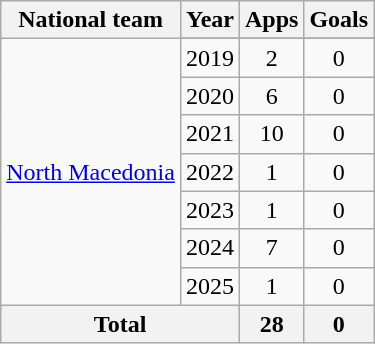<table class="wikitable" style="text-align:center">
<tr>
<th>National team</th>
<th>Year</th>
<th>Apps</th>
<th>Goals</th>
</tr>
<tr>
<td rowspan=8><a href='#'>North Macedonia</a></td>
</tr>
<tr>
<td>2019</td>
<td>2</td>
<td>0</td>
</tr>
<tr>
<td>2020</td>
<td>6</td>
<td>0</td>
</tr>
<tr>
<td>2021</td>
<td>10</td>
<td>0</td>
</tr>
<tr>
<td>2022</td>
<td>1</td>
<td>0</td>
</tr>
<tr>
<td>2023</td>
<td>1</td>
<td>0</td>
</tr>
<tr>
<td>2024</td>
<td>7</td>
<td>0</td>
</tr>
<tr>
<td>2025</td>
<td>1</td>
<td>0</td>
</tr>
<tr>
<th colspan="2">Total</th>
<th>28</th>
<th>0</th>
</tr>
</table>
